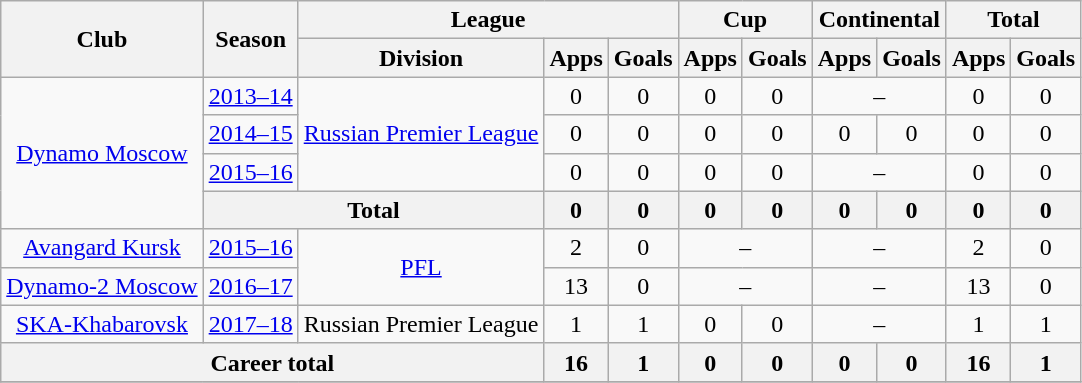<table class="wikitable" style="text-align: center;">
<tr>
<th rowspan=2>Club</th>
<th rowspan=2>Season</th>
<th colspan=3>League</th>
<th colspan=2>Cup</th>
<th colspan=2>Continental</th>
<th colspan=2>Total</th>
</tr>
<tr>
<th>Division</th>
<th>Apps</th>
<th>Goals</th>
<th>Apps</th>
<th>Goals</th>
<th>Apps</th>
<th>Goals</th>
<th>Apps</th>
<th>Goals</th>
</tr>
<tr>
<td rowspan=4><a href='#'>Dynamo Moscow</a></td>
<td><a href='#'>2013–14</a></td>
<td rowspan=3><a href='#'>Russian Premier League</a></td>
<td>0</td>
<td>0</td>
<td>0</td>
<td>0</td>
<td colspan=2>–</td>
<td>0</td>
<td>0</td>
</tr>
<tr>
<td><a href='#'>2014–15</a></td>
<td>0</td>
<td>0</td>
<td>0</td>
<td>0</td>
<td>0</td>
<td>0</td>
<td>0</td>
<td>0</td>
</tr>
<tr>
<td><a href='#'>2015–16</a></td>
<td>0</td>
<td>0</td>
<td>0</td>
<td>0</td>
<td colspan=2>–</td>
<td>0</td>
<td>0</td>
</tr>
<tr>
<th colspan=2>Total</th>
<th>0</th>
<th>0</th>
<th>0</th>
<th>0</th>
<th>0</th>
<th>0</th>
<th>0</th>
<th>0</th>
</tr>
<tr>
<td><a href='#'>Avangard Kursk</a></td>
<td><a href='#'>2015–16</a></td>
<td rowspan=2><a href='#'>PFL</a></td>
<td>2</td>
<td>0</td>
<td colspan=2>–</td>
<td colspan=2>–</td>
<td>2</td>
<td>0</td>
</tr>
<tr>
<td><a href='#'>Dynamo-2 Moscow</a></td>
<td><a href='#'>2016–17</a></td>
<td>13</td>
<td>0</td>
<td colspan=2>–</td>
<td colspan=2>–</td>
<td>13</td>
<td>0</td>
</tr>
<tr>
<td><a href='#'>SKA-Khabarovsk</a></td>
<td><a href='#'>2017–18</a></td>
<td>Russian Premier League</td>
<td>1</td>
<td>1</td>
<td>0</td>
<td>0</td>
<td colspan=2>–</td>
<td>1</td>
<td>1</td>
</tr>
<tr>
<th colspan=3>Career total</th>
<th>16</th>
<th>1</th>
<th>0</th>
<th>0</th>
<th>0</th>
<th>0</th>
<th>16</th>
<th>1</th>
</tr>
<tr>
</tr>
</table>
